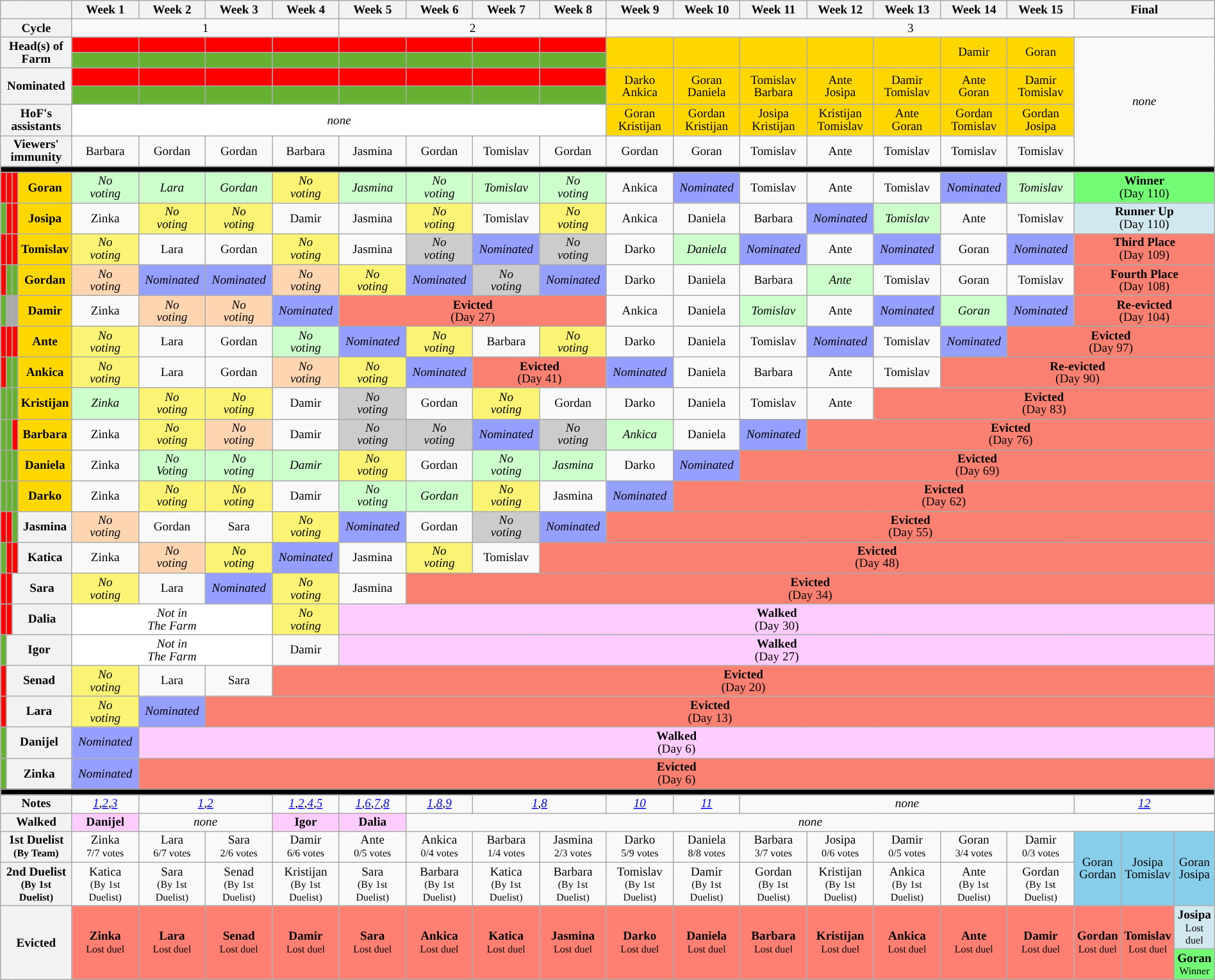<table class="wikitable" style="text-align:center; width:100%; font-size:80%; line-height:13px">
<tr>
<th colspan="4" style="width:5%"></th>
<th style="width:5.5%">Week 1</th>
<th style="width:5.5%">Week 2</th>
<th style="width:5.5%">Week 3</th>
<th style="width:5.5%">Week 4</th>
<th style="width:5.5%">Week 5</th>
<th style="width:5.5%">Week 6</th>
<th style="width:5.5%">Week 7</th>
<th style="width:5.5%">Week 8</th>
<th style="width:5.5%">Week 9</th>
<th style="width:5.5%">Week 10</th>
<th style="width:5.5%">Week 11</th>
<th style="width:5.5%">Week 12</th>
<th style="width:5.5%">Week 13</th>
<th style="width:5.5%">Week 14</th>
<th style="width:5.5%">Week 15</th>
<th style="width:5.5%" colspan=3>Final</th>
</tr>
<tr>
<th colspan="4" style="width:5%">Cycle</th>
<td colspan="4">1</td>
<td colspan="4">2</td>
<td colspan="10">3</td>
</tr>
<tr>
<th rowspan="2" colspan="4" style="width:5%">Head(s) of Farm</th>
<td style="background:red"></td>
<td style="background:red"></td>
<td style="background:red"></td>
<td style="background:red"></td>
<td style="background:red"></td>
<td style="background:red"></td>
<td style="background:red"></td>
<td style="background:red"></td>
<td rowspan="2" style="background:gold"></td>
<td rowspan="2" style="background:gold"></td>
<td rowspan="2" style="background:gold"></td>
<td rowspan="2" style="background:gold"></td>
<td rowspan="2" style="background:gold"></td>
<td rowspan="2" style="background:gold">Damir</td>
<td rowspan="2" style="background:gold">Goran</td>
<td rowspan=6 colspan=3><em>none</em></td>
</tr>
<tr>
<td style="background:#66B032"></td>
<td style="background:#66B032"></td>
<td style="background:#66B032"></td>
<td style="background:#66B032"></td>
<td style="background:#66B032"></td>
<td style="background:#66B032"></td>
<td style="background:#66B032"></td>
<td style="background:#66B032"></td>
</tr>
<tr>
<th rowspan ="2" colspan="4" style="width:5%">Nominated</th>
<td style="background:red"> <br> </td>
<td style="background:red"> <br> </td>
<td style="background:red"> <br> </td>
<td style="background:red"> <br> </td>
<td style="background:red"> <br> </td>
<td style="background:red"> <br> </td>
<td style="background:red"> <br> </td>
<td style="background:red"> <br> </td>
<td rowspan="2" style="background:gold">Darko  <br> Ankica</td>
<td rowspan="2" style="background:gold">Goran  <br> Daniela</td>
<td rowspan="2" style="background:gold">Tomislav  <br> Barbara</td>
<td rowspan="2" style="background:gold">Ante <br> Josipa</td>
<td rowspan="2" style="background:gold">Damir <br> Tomislav</td>
<td rowspan="2" style="background:gold">Ante<br> Goran</td>
<td rowspan="2" style="background:gold">Damir <br> Tomislav</td>
</tr>
<tr>
<td style="background:#66B032"> <br> </td>
<td style="background:#66B032"> <br> </td>
<td style="background:#66B032"> <br> </td>
<td style="background:#66B032"> <br> </td>
<td style="background:#66B032"> <br> </td>
<td style="background:#66B032"> <br> </td>
<td style="background:#66B032"> <br> </td>
<td style="background:#66B032"> <br> </td>
</tr>
<tr>
<th colspan="4" style="width:5%">HoF's assistants</th>
<td style="background:#FFFFFF; text-align:center;" colspan=8><em>none</em></td>
<td style="background:gold">Goran <br> Kristijan</td>
<td style="background:gold">Gordan <br> Kristijan</td>
<td style="background:gold">Josipa <br> Kristijan</td>
<td style="background:gold">Kristijan <br> Tomislav</td>
<td style="background:gold">Ante <br> Goran</td>
<td style="background:gold">Gordan <br> Tomislav</td>
<td style="background:gold">Gordan <br> Josipa</td>
</tr>
<tr>
<th colspan="4" style="width:5%">Viewers' immunity</th>
<td>Barbara</td>
<td>Gordan</td>
<td>Gordan</td>
<td>Barbara</td>
<td>Jasmina</td>
<td>Gordan</td>
<td>Tomislav</td>
<td>Gordan</td>
<td>Gordan</td>
<td>Goran</td>
<td>Tomislav</td>
<td>Ante</td>
<td>Tomislav</td>
<td>Tomislav</td>
<td>Tomislav</td>
</tr>
<tr>
<th style="background:#000000;" colspan="22"></th>
</tr>
<tr>
<td style="background:red"></td>
<td style="background:red"></td>
<td style="background:red"></td>
<th style="background:gold">Goran</th>
<td style="background:#cfc"><em>No<br>voting</em></td>
<td style="background:#cfc"><em>Lara</em></td>
<td style="background:#cfc"><em>Gordan</em></td>
<td style="background:#FBF373"><em>No<br>voting</em></td>
<td style="background:#cfc"><em>Jasmina</em></td>
<td style="background:#cfc"><em>No<br>voting</em></td>
<td style="background:#cfc"><em>Tomislav</em></td>
<td style="background:#cfc"><em>No<br>voting </em></td>
<td>Ankica</td>
<td style="background:#959ffd"><em>Nominated</em></td>
<td>Tomislav</td>
<td>Ante</td>
<td>Tomislav</td>
<td style="background:#959ffd"><em>Nominated</em></td>
<td style="background:#cfc"><em>Tomislav</em></td>
<td style="background:#73FB76" colspan="3"><strong>Winner</strong><br>(Day 110)</td>
</tr>
<tr>
<td style="background:#66B032"></td>
<td style="background:red"></td>
<td style="background:red"></td>
<th style="background:gold">Josipa</th>
<td>Zinka</td>
<td style="background:#FBF373"><em>No<br>voting</em></td>
<td style="background:#FBF373"><em>No<br>voting</em></td>
<td>Damir</td>
<td>Jasmina</td>
<td style="background:#FBF373"><em>No<br>voting</em></td>
<td>Tomislav</td>
<td style="background:#FBF373"><em>No<br>voting</em></td>
<td>Ankica</td>
<td>Daniela</td>
<td>Barbara</td>
<td style="background:#959ffd"><em>Nominated</em></td>
<td style="background:#cfc"><em>Tomislav</em></td>
<td>Ante</td>
<td>Tomislav</td>
<td style="background:#D1E8EF" colspan="3"><strong>Runner Up</strong><br>(Day 110)</td>
</tr>
<tr>
<td style="background:red"></td>
<td style="background:red"></td>
<td style="background:red"></td>
<th style="background:gold">Tomislav</th>
<td style="background:#FBF373"><em>No<br>voting</em></td>
<td>Lara</td>
<td>Gordan</td>
<td style="background:#FBF373"><em>No<br>voting</em></td>
<td>Jasmina</td>
<td style="background:#ccc"><em>No<br>voting</em></td>
<td style="background:#959ffd"><em>Nominated</em></td>
<td style="background:#ccc"><em>No<br>voting</em></td>
<td>Darko</td>
<td style="background:#cfc"><em>Daniela</em></td>
<td style="background:#959ffd"><em>Nominated</em></td>
<td>Ante</td>
<td style="background:#959ffd"><em>Nominated</em></td>
<td>Goran</td>
<td style="background:#959ffd"><em>Nominated</em></td>
<td style="background:salmon; text-align:center;" colspan=3><strong>Third Place</strong><br>(Day 109)</td>
</tr>
<tr>
<td style="background:red"></td>
<td style="background:#66B032"></td>
<td style="background:#66B032"></td>
<th style="background:gold">Gordan</th>
<td style="background:#FDD5B1"><em>No<br>voting</em></td>
<td style="background:#959ffd"><em>Nominated</em></td>
<td style="background:#959ffd"><em>Nominated</em></td>
<td style="background:#FDD5B1"><em>No<br>voting</em></td>
<td style="background:#FBF373"><em>No<br>voting</em></td>
<td style="background:#959ffd"><em>Nominated</em></td>
<td style="background:#ccc"><em>No<br>voting</em></td>
<td style="background:#959ffd"><em>Nominated</em></td>
<td>Darko</td>
<td>Daniela</td>
<td>Barbara</td>
<td style="background:#cfc"><em>Ante</em></td>
<td>Tomislav</td>
<td>Goran</td>
<td>Tomislav</td>
<td style="background:salmon; text-align:center;" colspan=3><strong>Fourth Place</strong><br>(Day 108)</td>
</tr>
<tr>
<td style="background:#66B032"></td>
<td style="background:darkgrey"></td>
<td style="background:darkgrey"></td>
<th style="background:gold">Damir</th>
<td>Zinka</td>
<td style="background:#FDD5B1"><em>No<br>voting  </em></td>
<td style="background:#FDD5B1"><em>No<br>voting </em></td>
<td style="background:#959ffd"><em>Nominated</em></td>
<td style="background:salmon; text-align:center;" colspan=4><strong>Evicted</strong><br>(Day 27)</td>
<td>Ankica</td>
<td>Daniela</td>
<td style="background:#cfc"><em>Tomislav</em></td>
<td>Ante</td>
<td style="background:#959ffd"><em>Nominated</em></td>
<td style="background:#cfc"><em>Goran</em></td>
<td style="background:#959ffd"><em>Nominated</em></td>
<td style="background:salmon; text-align:center;" colspan=4><strong>Re-evicted</strong><br>(Day 104)</td>
</tr>
<tr>
<td style="background:red"></td>
<td style="background:red"></td>
<td style="background:red"></td>
<th style="background:gold">Ante</th>
<td style="background:#FBF373"><em>No<br>voting</em></td>
<td>Lara</td>
<td>Gordan</td>
<td style="background:#cfc"><em>No<br>voting</em></td>
<td style="background:#959ffd"><em>Nominated</em></td>
<td style="background:#FBF373"><em>No<br>voting</em></td>
<td>Barbara</td>
<td style="background:#FBF373"><em>No<br>voting</em></td>
<td>Darko</td>
<td>Daniela</td>
<td>Tomislav</td>
<td style="background:#959ffd"><em>Nominated</em></td>
<td>Tomislav</td>
<td style="background:#959ffd"><em>Nominated</em></td>
<td style="background:salmon; text-align:center;" colspan=5><strong>Evicted</strong><br>(Day 97)</td>
</tr>
<tr>
<td style="background:red"></td>
<td style="background:#66B032"></td>
<td style="background:#66B032"></td>
<th style="background:gold">Ankica</th>
<td style="background:#FBF373"><em>No<br>voting</em></td>
<td>Lara</td>
<td>Gordan</td>
<td style="background:#FDD5B1"><em>No<br>voting</em></td>
<td style="background:#FBF373"><em>No<br>voting</em></td>
<td style="background:#959ffd"><em>Nominated</em></td>
<td style="background:salmon; text-align:center;" colspan=2><strong>Evicted</strong><br>(Day 41)</td>
<td style="background:#959ffd"><em>Nominated</em></td>
<td>Daniela</td>
<td>Barbara</td>
<td>Ante</td>
<td>Tomislav</td>
<td style="background:salmon; text-align:center;" colspan=5><strong>Re-evicted</strong><br>(Day 90)</td>
</tr>
<tr>
<td style="background:#66B032"></td>
<td style="background:#66B032"></td>
<td style="background:#66B032"></td>
<th style="background:gold">Kristijan</th>
<td style="background:#cfc"><em>Zinka</em></td>
<td style="background:#FBF373"><em>No<br>voting</em></td>
<td style="background:#FBF373"><em>No<br>voting</em></td>
<td>Damir</td>
<td style="background:#ccc"><em>No<br>voting</em></td>
<td>Gordan</td>
<td style="background:#FBF373"><em>No<br>voting</em></td>
<td>Gordan</td>
<td>Darko</td>
<td>Daniela</td>
<td>Tomislav</td>
<td>Ante</td>
<td style="background:salmon; text-align:center;" colspan=6><strong>Evicted</strong><br>(Day 83)</td>
</tr>
<tr>
<td style="background:#66B032"></td>
<td style="background:#66B032"></td>
<td style="background:red"></td>
<th style="background:gold">Barbara</th>
<td>Zinka</td>
<td style="background:#FBF373"><em>No<br>voting</em></td>
<td style="background:#FDD5B1"><em>No<br>voting  </em></td>
<td>Damir</td>
<td style="background:#ccc"><em>No<br>voting</em></td>
<td style="background:#ccc"><em>No<br>voting</em></td>
<td style="background:#959ffd"><em>Nominated</em></td>
<td style="background:#ccc"><em>No<br>voting</em></td>
<td style="background:#cfc"><em>Ankica</em></td>
<td>Daniela</td>
<td style="background:#959ffd"><em>Nominated</em></td>
<td style="background:salmon; text-align:center;" colspan=7><strong>Evicted</strong><br>(Day 76)</td>
</tr>
<tr>
<td style="background:#66B032"></td>
<td style="background:#66B032"></td>
<td style="background:#66B032"></td>
<th style="background:gold">Daniela</th>
<td>Zinka</td>
<td style="background:#cfc"><em>No<br>Voting</em></td>
<td style="background:#cfc"><em>No<br>voting</em></td>
<td style="background:#cfc"><em>Damir</em></td>
<td style="background:#FBF373"><em>No<br>voting</em></td>
<td>Gordan</td>
<td style="background:#cfc"><em>No<br>voting</em></td>
<td style="background:#cfc"><em>Jasmina</em></td>
<td>Darko</td>
<td style="background:#959ffd"><em>Nominated</em></td>
<td style="background:salmon; text-align:center;" colspan=8><strong>Evicted</strong><br>(Day 69)</td>
</tr>
<tr>
<td style="background:#66B032"></td>
<td style="background:#66B032"></td>
<td style="background:#66B032"></td>
<th style="background:gold">Darko</th>
<td>Zinka</td>
<td style="background:#FBF373"><em>No<br>voting</em></td>
<td style="background:#FBF373"><em>No<br>voting</em></td>
<td>Damir</td>
<td style="background:#cfc"><em>No<br>voting</em></td>
<td style="background:#cfc"><em>Gordan</em></td>
<td style="background:#FBF373"><em>No<br>voting</em></td>
<td>Jasmina</td>
<td style="background:#959ffd"><em>Nominated</em></td>
<td style="background:salmon; text-align:center;" colspan=9><strong>Evicted</strong><br>(Day 62)</td>
</tr>
<tr>
<td style="background:red"></td>
<td style="background:red"></td>
<td style="background:#66B032"></td>
<th>Jasmina</th>
<td style="background:#FDD5B1"><em>No<br>voting</em></td>
<td>Gordan</td>
<td>Sara</td>
<td style="background:#FBF373"><em>No<br>voting</em></td>
<td style="background:#959ffd"><em>Nominated</em></td>
<td>Gordan</td>
<td style="background:#ccc"><em>No<br>voting</em></td>
<td style="background:#959ffd"><em>Nominated</em></td>
<td style="background:salmon; text-align:center;" colspan=10><strong>Evicted</strong><br>(Day 55)</td>
</tr>
<tr>
<td style="background:#66B032"></td>
<td style="background:red"></td>
<td style="background:red"></td>
<th>Katica</th>
<td>Zinka</td>
<td style="background:#FDD5B1"><em>No<br>voting</em></td>
<td style="background:#FBF373"><em>No<br>voting</em></td>
<td style="background:#959ffd"><em>Nominated</em></td>
<td>Jasmina</td>
<td style="background:#FBF373"><em>No<br>voting</em></td>
<td>Tomislav</td>
<td style="background:salmon; text-align:center;" colspan=11><strong>Evicted</strong><br>(Day 48)</td>
</tr>
<tr>
<td style="background:red"></td>
<td style="background:red"></td>
<th colspan="2">Sara</th>
<td style="background:#FBF373"><em>No<br>voting</em></td>
<td>Lara</td>
<td style="background:#959ffd"><em>Nominated</em></td>
<td style="background:#FBF373"><em>No<br>voting</em></td>
<td>Jasmina</td>
<td style="background:salmon; text-align:center;" colspan=13><strong>Evicted</strong><br>(Day 34)</td>
</tr>
<tr>
<td style="background:red"></td>
<td style="background:red"></td>
<th colspan="2">Dalia</th>
<td style="background:#FFFFFF; text-align:center;" colspan=3><em>Not in<br>The Farm</em></td>
<td style="background:#FBF373"><em>No<br>voting</em></td>
<td style="background:#fcf; text-align:center;" colspan=14><strong>Walked</strong><br>(Day 30)</td>
</tr>
<tr>
<td style="background:#66B032"></td>
<th colspan="3">Igor</th>
<td style="background:#FFFFFF; text-align:center;" colspan=3><em>Not in<br>The Farm</em></td>
<td>Damir</td>
<td style="background:#fcf; text-align:center;" colspan=14><strong>Walked</strong><br>(Day 27)</td>
</tr>
<tr>
<td style="background:red"></td>
<th colspan="3">Senad</th>
<td style="background:#FBF373"><em>No<br>voting</em></td>
<td>Lara</td>
<td>Sara</td>
<td style="background:salmon; text-align:center;" colspan=15><strong>Evicted</strong><br>(Day 20)</td>
</tr>
<tr>
<td style="background:red"></td>
<th colspan="3">Lara</th>
<td style="background:#FBF373"><em>No<br>voting</em></td>
<td style="background:#959ffd"><em>Nominated</em></td>
<td style="background:salmon; text-align:center;" colspan=16><strong>Evicted</strong><br>(Day 13)</td>
</tr>
<tr>
<td style="background:#66B032"></td>
<th colspan="3">Danijel</th>
<td style="background:#959ffd"><em>Nominated</em></td>
<td style="background:#fcf; text-align:center;" colspan=17><strong>Walked</strong><br>(Day 6)</td>
</tr>
<tr>
<td style="background:#66B032"></td>
<th colspan="3">Zinka</th>
<td style="background:#959ffd"><em>Nominated</em></td>
<td style="background:salmon; text-align:center;" colspan=17><strong>Evicted</strong><br>(Day 6)</td>
</tr>
<tr>
<th style="background:#000000;" colspan="22"></th>
</tr>
<tr>
<th colspan="4" style="width:5%">Notes</th>
<td><em><a href='#'>1</a></em>,<em><a href='#'>2</a></em>,<em><a href='#'>3</a></em></td>
<td colspan="2"><em><a href='#'>1</a></em>,<em><a href='#'>2</a></em></td>
<td><em><a href='#'>1</a></em>,<em><a href='#'>2</a></em>,<em><a href='#'>4</a></em>,<em><a href='#'>5</a></em></td>
<td><em><a href='#'>1</a></em>,<em><a href='#'>6</a></em>,<em><a href='#'>7</a></em>,<em><a href='#'>8</a></em></td>
<td><em><a href='#'>1</a></em>,<em><a href='#'>8</a></em>,<em><a href='#'>9</a></em></td>
<td colspan="2"><em><a href='#'>1</a></em>,<em><a href='#'>8</a></em></td>
<td><em><a href='#'>10</a></em></td>
<td><em><a href='#'>11</a></em></td>
<td colspan="5"><em>none</em></td>
<td colspan="3"><em><a href='#'>12</a></em></td>
</tr>
<tr>
<th colspan="4" style="width:5%">Walked</th>
<td style="background:#fcf;"><strong>Danijel</strong></td>
<td colspan="2"><em>none</em></td>
<td style="background:#fcf;"><strong>Igor</strong></td>
<td style="background:#fcf;"><strong>Dalia</strong></td>
<td colspan="13"><em>none</em></td>
</tr>
<tr>
<th colspan="4" style="width:5%">1st Duelist<br><small>(By Team)</small></th>
<td>Zinka <br><small>7/7 votes</small></td>
<td>Lara<br><small>6/7 votes</small></td>
<td>Sara<br><small>2/6 votes</small></td>
<td>Damir<br><small>6/6 votes</small></td>
<td>Ante <br><small>0/5 votes</small></td>
<td>Ankica<br><small>0/4 votes</small></td>
<td>Barbara<br><small>1/4 votes</small></td>
<td>Jasmina<br><small>2/3 votes</small></td>
<td>Darko<br><small>5/9 votes</small></td>
<td>Daniela <br><small>8/8 votes</small></td>
<td>Barbara <br><small>3/7 votes</small></td>
<td>Josipa <br><small>0/6 votes</small></td>
<td>Damir<br><small>0/5 votes</small></td>
<td>Goran<br><small>3/4 votes</small></td>
<td>Damir<br><small>0/3 votes</small></td>
<td rowspan="2" style="background:skyblue">Goran<br>Gordan</td>
<td rowspan="2" style="background:skyblue">Josipa<br>Tomislav</td>
<td rowspan="2" style="background:skyblue">Goran<br>Josipa</td>
</tr>
<tr>
<th colspan="4" style="width:5%">2nd Duelist<br><small>(By 1st Duelist)</small></th>
<td>Katica<br><small>(By 1st Duelist)</small></td>
<td>Sara<br><small>(By 1st Duelist)</small></td>
<td>Senad<br><small>(By 1st Duelist) </small></td>
<td>Kristijan <br><small>(By 1st Duelist) </small></td>
<td>Sara<br><small>(By 1st Duelist)</small></td>
<td>Barbara<br><small>(By 1st Duelist)</small></td>
<td>Katica<br><small>(By 1st Duelist)</small></td>
<td>Barbara <br><small>(By 1st Duelist)</small></td>
<td>Tomislav <br><small>(By 1st Duelist)</small></td>
<td>Damir <br><small>(By 1st Duelist)</small></td>
<td>Gordan <br><small>(By 1st Duelist)</small></td>
<td>Kristijan <br><small>(By 1st Duelist)</small></td>
<td>Ankica<br><small>(By 1st Duelist)</small></td>
<td>Ante<br><small>(By 1st Duelist)</small></td>
<td>Gordan<br><small>(By 1st Duelist)</small></td>
</tr>
<tr>
<th colspan="4" rowspan="4">Evicted</th>
<td rowspan="4" style="background:#FF8072"><strong>Zinka</strong><br><small>Lost duel</small></td>
<td rowspan="4" style="background:#FF8072"><strong>Lara</strong><br><small>Lost duel</small></td>
<td rowspan="4" style="background:#FF8072"><strong>Senad</strong><br><small>Lost duel</small></td>
<td rowspan="4" style="background:#FF8072"><strong>Damir</strong><br><small>Lost duel</small></td>
<td rowspan="4" style="background:#FF8072"><strong>Sara</strong><br><small>Lost duel</small></td>
<td rowspan="4" style="background:#FF8072"><strong>Ankica</strong><br><small>Lost duel</small></td>
<td rowspan="4" style="background:#FF8072"><strong>Katica</strong><br><small>Lost duel</small></td>
<td rowspan="4" style="background:#FF8072"><strong>Jasmina</strong><br><small>Lost duel</small></td>
<td rowspan="4" style="background:#FF8072"><strong>Darko</strong><br><small>Lost duel</small></td>
<td rowspan="4" style="background:#FF8072"><strong>Daniela</strong><br><small>Lost duel</small></td>
<td rowspan="4" style="background:#FF8072"><strong>Barbara</strong><br><small>Lost duel</small></td>
<td rowspan="4" style="background:#FF8072"><strong>Kristijan</strong><br><small>Lost duel</small></td>
<td rowspan="4" style="background:#FF8072"><strong>Ankica</strong><br><small>Lost duel</small></td>
<td rowspan="4" style="background:#FF8072"><strong>Ante</strong><br><small>Lost duel</small></td>
<td rowspan="4" style="background:#FF8072"><strong>Damir</strong><br><small>Lost duel</small></td>
<td rowspan="4" style="background:#FF8072"><strong>Gordan</strong><br><small>Lost duel</small></td>
<td rowspan="4" style="background:#FF8072"><strong>Tomislav</strong><br><small>Lost duel</small></td>
<td rowspan="1" style="background:#D1E8EF"><strong>Josipa</strong><br><small>Lost duel</small></td>
</tr>
<tr>
<td rowspan="1" style="background:#73FB76"><strong>Goran</strong><br><small>Winner</small></td>
</tr>
<tr>
</tr>
</table>
